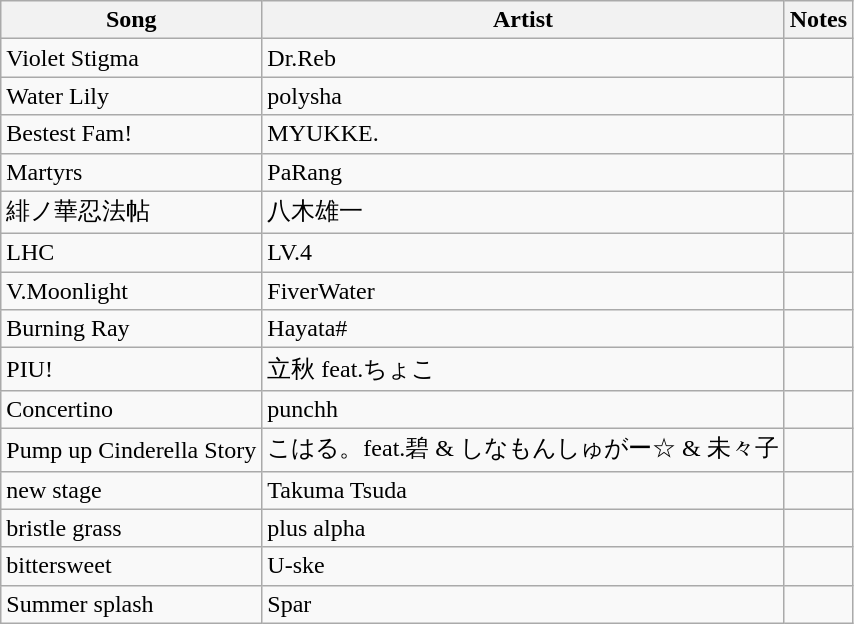<table class="wikitable">
<tr>
<th>Song</th>
<th>Artist</th>
<th>Notes</th>
</tr>
<tr>
<td>Violet Stigma</td>
<td>Dr.Reb</td>
<td></td>
</tr>
<tr>
<td>Water Lily</td>
<td>polysha</td>
<td></td>
</tr>
<tr>
<td>Bestest Fam!</td>
<td>MYUKKE.</td>
<td></td>
</tr>
<tr>
<td>Martyrs</td>
<td>PaRang</td>
<td></td>
</tr>
<tr>
<td>緋ノ華忍法帖</td>
<td>八木雄一</td>
<td></td>
</tr>
<tr>
<td>LHC</td>
<td>LV.4</td>
<td></td>
</tr>
<tr>
<td>V.Moonlight</td>
<td>FiverWater</td>
<td></td>
</tr>
<tr>
<td>Burning Ray</td>
<td>Hayata#</td>
<td></td>
</tr>
<tr>
<td>PIU!</td>
<td>立秋 feat.ちょこ</td>
<td></td>
</tr>
<tr>
<td>Concertino</td>
<td>punchh</td>
<td></td>
</tr>
<tr>
<td>Pump up Cinderella Story</td>
<td>こはる。feat.碧 & しなもんしゅがー☆ & 未々子</td>
<td></td>
</tr>
<tr>
<td>new stage</td>
<td>Takuma Tsuda</td>
<td></td>
</tr>
<tr>
<td>bristle grass</td>
<td>plus alpha</td>
<td></td>
</tr>
<tr>
<td>bittersweet</td>
<td>U-ske</td>
<td></td>
</tr>
<tr>
<td>Summer splash</td>
<td>Spar</td>
<td></td>
</tr>
</table>
